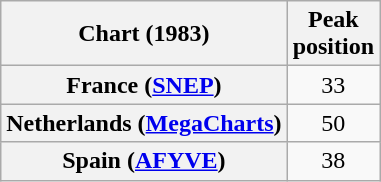<table class="wikitable sortable plainrowheaders" style="text-align:center">
<tr>
<th scope="col">Chart (1983)</th>
<th scope="col">Peak<br>position</th>
</tr>
<tr>
<th scope="row">France (<a href='#'>SNEP</a>)</th>
<td>33</td>
</tr>
<tr>
<th scope="row">Netherlands (<a href='#'>MegaCharts</a>)</th>
<td>50</td>
</tr>
<tr>
<th scope="row">Spain (<a href='#'>AFYVE</a>)</th>
<td>38</td>
</tr>
</table>
